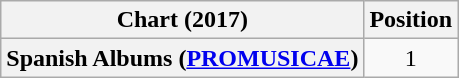<table class="wikitable sortable plainrowheaders" style="text-align:center">
<tr>
<th scope="col">Chart (2017)</th>
<th scope="col">Position</th>
</tr>
<tr>
<th scope="row">Spanish Albums (<a href='#'>PROMUSICAE</a>)</th>
<td style="text-align:center;">1</td>
</tr>
</table>
